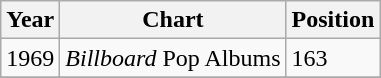<table class="wikitable">
<tr>
<th>Year</th>
<th>Chart</th>
<th>Position</th>
</tr>
<tr>
<td>1969</td>
<td><em>Billboard</em> Pop Albums</td>
<td>163</td>
</tr>
<tr>
</tr>
</table>
